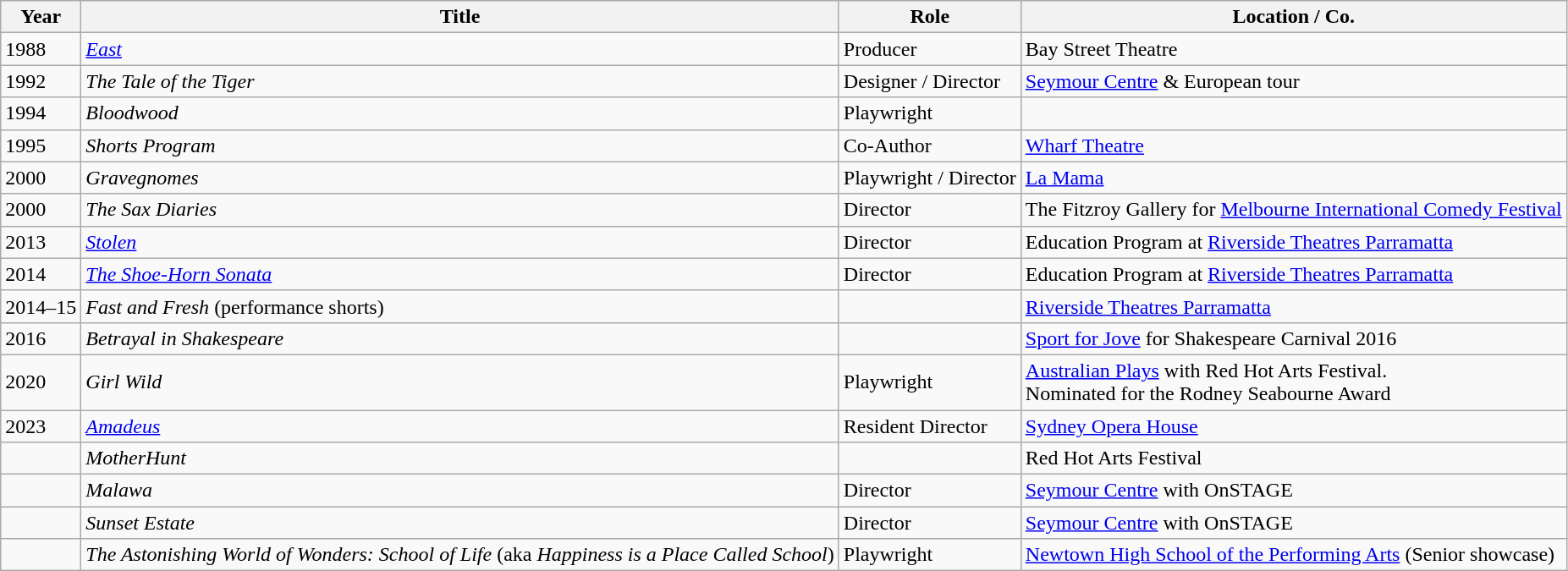<table class="wikitable">
<tr>
<th>Year</th>
<th>Title</th>
<th>Role</th>
<th>Location / Co.</th>
</tr>
<tr>
<td>1988</td>
<td><em><a href='#'>East</a></em></td>
<td>Producer</td>
<td>Bay Street Theatre</td>
</tr>
<tr>
<td>1992</td>
<td><em>The Tale of the Tiger</em></td>
<td>Designer / Director</td>
<td><a href='#'>Seymour Centre</a> & European tour</td>
</tr>
<tr>
<td>1994</td>
<td><em>Bloodwood</em></td>
<td>Playwright</td>
<td></td>
</tr>
<tr>
<td>1995</td>
<td><em>Shorts Program</em></td>
<td>Co-Author</td>
<td><a href='#'>Wharf Theatre</a></td>
</tr>
<tr>
<td>2000</td>
<td><em>Gravegnomes</em></td>
<td>Playwright / Director</td>
<td><a href='#'>La Mama</a></td>
</tr>
<tr>
<td>2000</td>
<td><em>The Sax Diaries</em></td>
<td>Director</td>
<td>The Fitzroy Gallery for <a href='#'>Melbourne International Comedy Festival</a></td>
</tr>
<tr>
<td>2013</td>
<td><em><a href='#'>Stolen</a></em></td>
<td>Director</td>
<td>Education Program at <a href='#'>Riverside Theatres Parramatta</a></td>
</tr>
<tr>
<td>2014</td>
<td><em><a href='#'>The Shoe-Horn Sonata</a></em></td>
<td>Director</td>
<td>Education Program at <a href='#'>Riverside Theatres Parramatta</a></td>
</tr>
<tr>
<td>2014–15</td>
<td><em>Fast and Fresh</em> (performance shorts)</td>
<td></td>
<td><a href='#'>Riverside Theatres Parramatta</a></td>
</tr>
<tr>
<td>2016</td>
<td><em>Betrayal in Shakespeare</em></td>
<td></td>
<td><a href='#'>Sport for Jove</a> for Shakespeare Carnival 2016</td>
</tr>
<tr>
<td>2020</td>
<td><em>Girl Wild</em></td>
<td>Playwright</td>
<td><a href='#'>Australian Plays</a> with Red Hot Arts Festival.<br> Nominated for the Rodney Seabourne Award</td>
</tr>
<tr>
<td>2023</td>
<td><em><a href='#'>Amadeus</a></em></td>
<td>Resident Director</td>
<td><a href='#'>Sydney Opera House</a></td>
</tr>
<tr>
<td></td>
<td><em>MotherHunt</em></td>
<td></td>
<td>Red Hot Arts Festival</td>
</tr>
<tr>
<td></td>
<td><em>Malawa</em></td>
<td>Director</td>
<td><a href='#'>Seymour Centre</a> with OnSTAGE</td>
</tr>
<tr>
<td></td>
<td><em>Sunset Estate</em></td>
<td>Director</td>
<td><a href='#'>Seymour Centre</a> with OnSTAGE</td>
</tr>
<tr>
<td></td>
<td><em>The Astonishing World of Wonders: School of Life</em> (aka <em>Happiness is a Place Called School</em>)</td>
<td>Playwright</td>
<td><a href='#'>Newtown High School of the Performing Arts</a> (Senior showcase)</td>
</tr>
</table>
